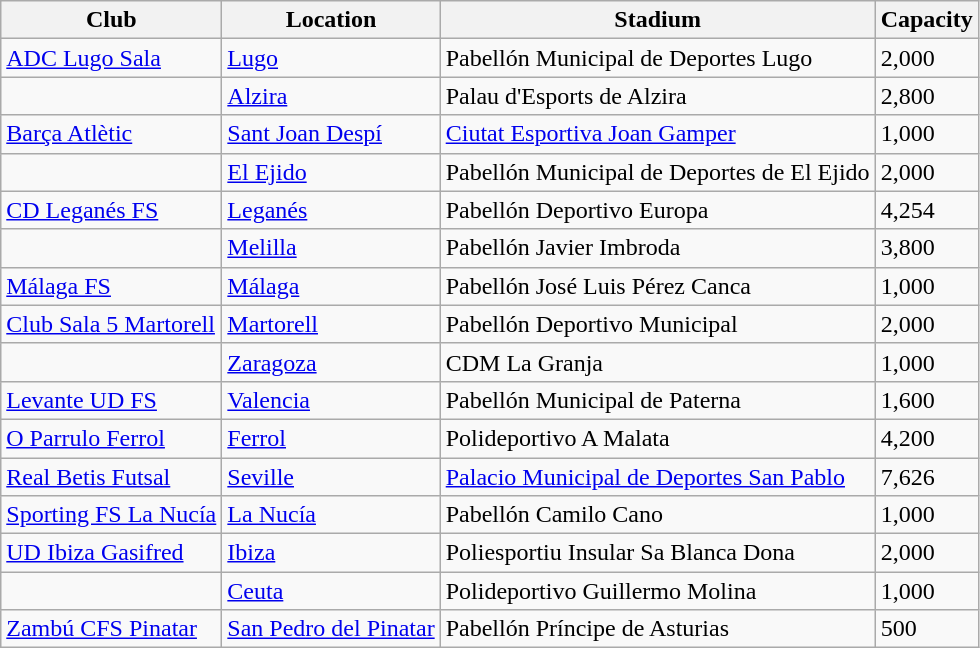<table class="wikitable sortable" style="text-align:left">
<tr>
<th>Club</th>
<th>Location</th>
<th>Stadium</th>
<th>Capacity</th>
</tr>
<tr>
<td> <a href='#'>ADC Lugo Sala</a></td>
<td><a href='#'>Lugo</a></td>
<td>Pabellón Municipal de Deportes Lugo</td>
<td>2,000</td>
</tr>
<tr>
<td> </td>
<td><a href='#'>Alzira</a></td>
<td>Palau d'Esports de Alzira</td>
<td>2,800</td>
</tr>
<tr>
<td> <a href='#'>Barça Atlètic</a></td>
<td><a href='#'>Sant Joan Despí</a></td>
<td><a href='#'>Ciutat Esportiva Joan Gamper</a></td>
<td>1,000</td>
</tr>
<tr>
<td> </td>
<td><a href='#'>El Ejido</a></td>
<td>Pabellón Municipal de Deportes de El Ejido</td>
<td>2,000</td>
</tr>
<tr>
<td> <a href='#'>CD Leganés FS</a></td>
<td><a href='#'>Leganés</a></td>
<td>Pabellón Deportivo Europa</td>
<td>4,254</td>
</tr>
<tr>
<td> </td>
<td><a href='#'>Melilla</a></td>
<td>Pabellón Javier Imbroda</td>
<td>3,800</td>
</tr>
<tr>
<td> <a href='#'>Málaga FS</a></td>
<td><a href='#'>Málaga</a></td>
<td>Pabellón José Luis Pérez Canca</td>
<td>1,000</td>
</tr>
<tr>
<td> <a href='#'>Club Sala 5 Martorell</a></td>
<td><a href='#'>Martorell</a></td>
<td>Pabellón Deportivo Municipal</td>
<td>2,000</td>
</tr>
<tr>
<td> </td>
<td><a href='#'>Zaragoza</a></td>
<td>CDM La Granja</td>
<td>1,000</td>
</tr>
<tr>
<td> <a href='#'>Levante UD FS</a></td>
<td><a href='#'>Valencia</a></td>
<td>Pabellón Municipal de Paterna</td>
<td>1,600</td>
</tr>
<tr>
<td> <a href='#'>O Parrulo Ferrol</a></td>
<td><a href='#'>Ferrol</a></td>
<td>Polideportivo A Malata</td>
<td>4,200</td>
</tr>
<tr>
<td> <a href='#'>Real Betis Futsal</a></td>
<td><a href='#'>Seville</a></td>
<td><a href='#'>Palacio Municipal de Deportes San Pablo</a></td>
<td>7,626</td>
</tr>
<tr>
<td> <a href='#'>Sporting FS La Nucía</a></td>
<td><a href='#'>La Nucía</a></td>
<td>Pabellón Camilo Cano</td>
<td>1,000</td>
</tr>
<tr>
<td> <a href='#'>UD Ibiza Gasifred</a></td>
<td><a href='#'>Ibiza</a></td>
<td>Poliesportiu Insular Sa Blanca Dona</td>
<td>2,000</td>
</tr>
<tr>
<td> </td>
<td><a href='#'>Ceuta</a></td>
<td>Polideportivo Guillermo Molina</td>
<td>1,000</td>
</tr>
<tr>
<td> <a href='#'>Zambú CFS Pinatar</a></td>
<td><a href='#'>San Pedro del Pinatar</a></td>
<td>Pabellón Príncipe de Asturias</td>
<td>500</td>
</tr>
</table>
